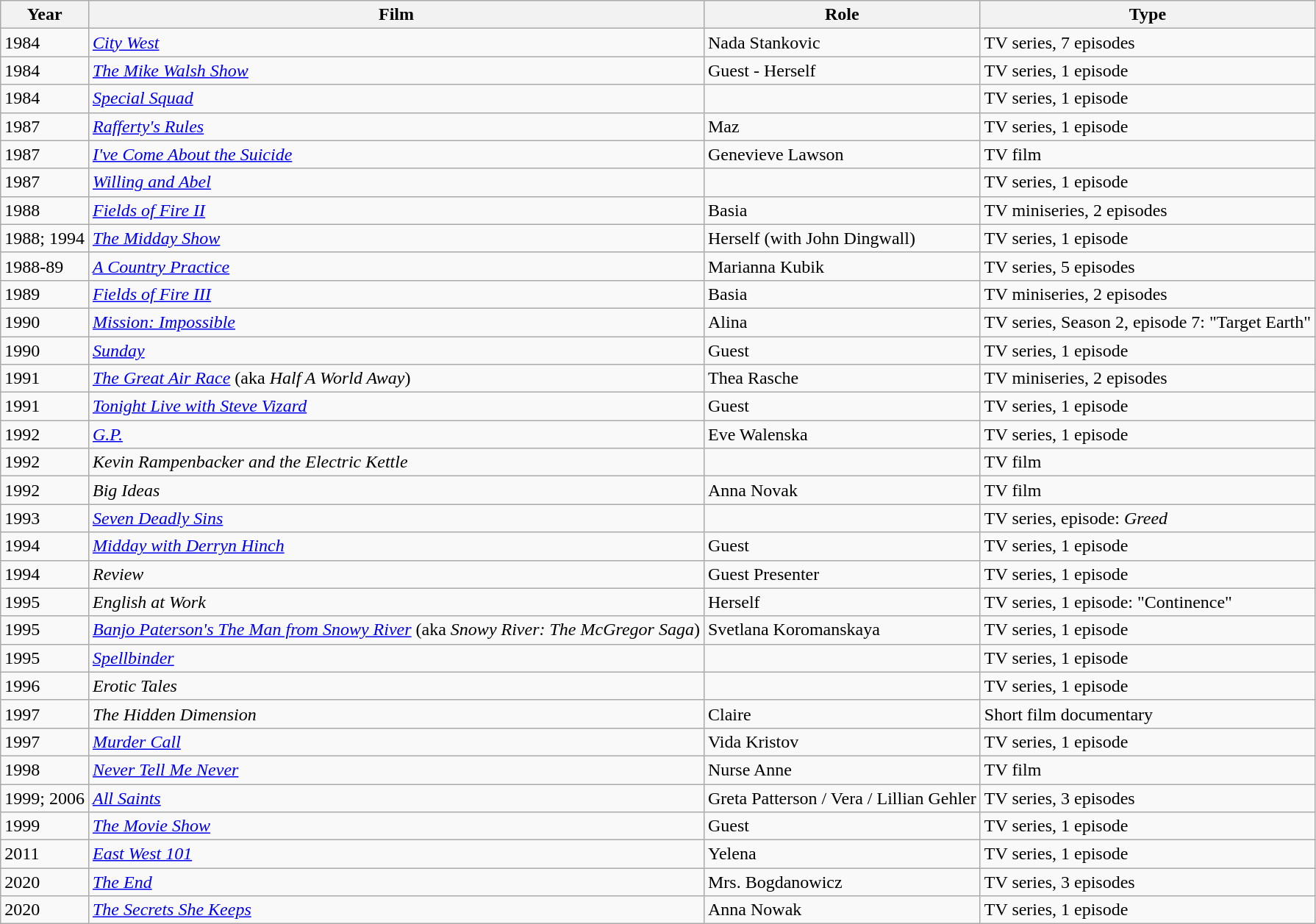<table class="wikitable sortable">
<tr>
<th>Year</th>
<th>Film</th>
<th>Role</th>
<th class="unsortable">Type</th>
</tr>
<tr>
<td>1984</td>
<td><em><a href='#'>City West</a></em></td>
<td>Nada Stankovic</td>
<td>TV series, 7 episodes</td>
</tr>
<tr>
<td>1984</td>
<td><em><a href='#'>The Mike Walsh Show</a></em></td>
<td>Guest - Herself</td>
<td>TV series, 1 episode</td>
</tr>
<tr>
<td>1984</td>
<td><em><a href='#'>Special Squad</a></em></td>
<td></td>
<td>TV series, 1 episode</td>
</tr>
<tr>
<td>1987</td>
<td><em><a href='#'>Rafferty's Rules</a></em></td>
<td>Maz</td>
<td>TV series, 1 episode</td>
</tr>
<tr>
<td>1987</td>
<td><em><a href='#'>I've Come About the Suicide</a></em></td>
<td>Genevieve Lawson</td>
<td>TV film</td>
</tr>
<tr>
<td>1987</td>
<td><em><a href='#'>Willing and Abel</a></em></td>
<td></td>
<td>TV series, 1 episode</td>
</tr>
<tr>
<td>1988</td>
<td><em><a href='#'>Fields of Fire II</a></em></td>
<td>Basia</td>
<td>TV miniseries, 2 episodes</td>
</tr>
<tr>
<td>1988; 1994</td>
<td><em><a href='#'>The Midday Show</a></em></td>
<td>Herself (with John Dingwall)</td>
<td>TV series, 1 episode</td>
</tr>
<tr>
<td>1988-89</td>
<td><em><a href='#'>A Country Practice</a></em></td>
<td>Marianna Kubik</td>
<td>TV series, 5 episodes</td>
</tr>
<tr>
<td>1989</td>
<td><em><a href='#'>Fields of Fire III</a></em></td>
<td>Basia</td>
<td>TV miniseries, 2 episodes</td>
</tr>
<tr>
<td>1990</td>
<td><em><a href='#'>Mission: Impossible</a></em></td>
<td>Alina</td>
<td>TV series, Season 2, episode 7: "Target Earth"</td>
</tr>
<tr>
<td>1990</td>
<td><em><a href='#'>Sunday</a></em></td>
<td>Guest</td>
<td>TV series, 1 episode</td>
</tr>
<tr>
<td>1991</td>
<td><em><a href='#'>The Great Air Race</a></em> (aka <em>Half A World Away</em>)</td>
<td>Thea Rasche</td>
<td>TV miniseries, 2 episodes</td>
</tr>
<tr>
<td>1991</td>
<td><em><a href='#'>Tonight Live with Steve Vizard</a></em></td>
<td>Guest</td>
<td>TV series, 1 episode</td>
</tr>
<tr>
<td>1992</td>
<td><em><a href='#'>G.P.</a></em></td>
<td>Eve Walenska</td>
<td>TV series, 1 episode</td>
</tr>
<tr>
<td>1992</td>
<td><em>Kevin Rampenbacker and the Electric Kettle</em></td>
<td></td>
<td>TV film</td>
</tr>
<tr>
<td>1992</td>
<td><em>Big Ideas</em></td>
<td>Anna Novak</td>
<td>TV film</td>
</tr>
<tr>
<td>1993</td>
<td><em><a href='#'>Seven Deadly Sins</a></em></td>
<td></td>
<td>TV series, episode: <em>Greed</em></td>
</tr>
<tr>
<td>1994</td>
<td><em><a href='#'>Midday with Derryn Hinch</a></em></td>
<td>Guest</td>
<td>TV series, 1 episode</td>
</tr>
<tr>
<td>1994</td>
<td><em>Review</em></td>
<td>Guest Presenter</td>
<td>TV series, 1 episode</td>
</tr>
<tr>
<td>1995</td>
<td><em>English at Work</em></td>
<td>Herself</td>
<td>TV series, 1 episode: "Continence"</td>
</tr>
<tr>
<td>1995</td>
<td><em><a href='#'>Banjo Paterson's The Man from Snowy River</a></em> (aka <em>Snowy River: The McGregor Saga</em>)</td>
<td>Svetlana Koromanskaya</td>
<td>TV series, 1 episode</td>
</tr>
<tr>
<td>1995</td>
<td><em><a href='#'>Spellbinder</a></em></td>
<td></td>
<td>TV series, 1 episode</td>
</tr>
<tr>
<td>1996</td>
<td><em>Erotic Tales</em></td>
<td></td>
<td>TV series, 1 episode</td>
</tr>
<tr>
<td>1997</td>
<td><em>The Hidden Dimension</em></td>
<td>Claire</td>
<td>Short film documentary</td>
</tr>
<tr>
<td>1997</td>
<td><em><a href='#'>Murder Call</a></em></td>
<td>Vida Kristov</td>
<td>TV series, 1 episode</td>
</tr>
<tr>
<td>1998</td>
<td><em><a href='#'>Never Tell Me Never</a></em></td>
<td>Nurse Anne</td>
<td>TV film</td>
</tr>
<tr>
<td>1999; 2006</td>
<td><em><a href='#'>All Saints</a></em></td>
<td>Greta Patterson / Vera / Lillian Gehler</td>
<td>TV series, 3 episodes</td>
</tr>
<tr>
<td>1999</td>
<td><em><a href='#'>The Movie Show</a></em></td>
<td>Guest</td>
<td>TV series, 1 episode</td>
</tr>
<tr>
<td>2011</td>
<td><em><a href='#'>East West 101</a></em></td>
<td>Yelena</td>
<td>TV series, 1 episode</td>
</tr>
<tr>
<td>2020</td>
<td><em><a href='#'>The End</a></em></td>
<td>Mrs. Bogdanowicz</td>
<td>TV series, 3 episodes</td>
</tr>
<tr>
<td>2020</td>
<td><em><a href='#'>The Secrets She Keeps</a></em></td>
<td>Anna Nowak</td>
<td>TV series, 1 episode</td>
</tr>
</table>
